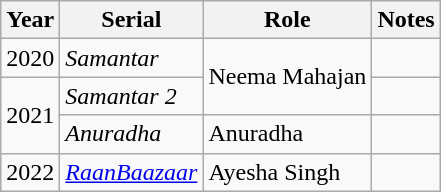<table class="wikitable sortable">
<tr>
<th>Year</th>
<th>Serial</th>
<th>Role</th>
<th>Notes</th>
</tr>
<tr>
<td>2020</td>
<td><em>Samantar</em></td>
<td rowspan="2">Neema Mahajan</td>
<td></td>
</tr>
<tr>
<td rowspan="2">2021</td>
<td><em>Samantar 2</em></td>
<td></td>
</tr>
<tr>
<td><em>Anuradha</em></td>
<td>Anuradha</td>
<td></td>
</tr>
<tr>
<td>2022</td>
<td><em><a href='#'>RaanBaazaar</a></em></td>
<td>Ayesha Singh</td>
<td></td>
</tr>
</table>
